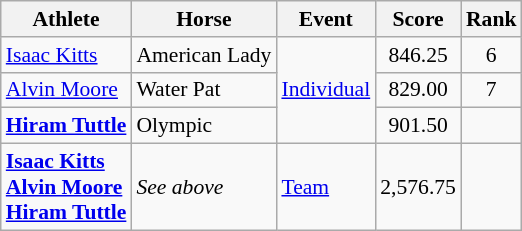<table class=wikitable style="font-size:90%">
<tr>
<th>Athlete</th>
<th>Horse</th>
<th>Event</th>
<th>Score</th>
<th>Rank</th>
</tr>
<tr align=center>
<td align=left><a href='#'>Isaac Kitts</a></td>
<td align=left>American Lady</td>
<td align=left rowspan=3><a href='#'>Individual</a></td>
<td>846.25</td>
<td>6</td>
</tr>
<tr align=center>
<td align=left><a href='#'>Alvin Moore</a></td>
<td align=left>Water Pat</td>
<td>829.00</td>
<td>7</td>
</tr>
<tr align=center>
<td align=left><strong><a href='#'>Hiram Tuttle</a></strong></td>
<td align=left>Olympic</td>
<td>901.50</td>
<td></td>
</tr>
<tr align=center>
<td align=left><strong><a href='#'>Isaac Kitts</a><br><a href='#'>Alvin Moore</a><br><a href='#'>Hiram Tuttle</a></strong></td>
<td align=left><em>See above</em></td>
<td align=left><a href='#'>Team</a></td>
<td>2,576.75</td>
<td></td>
</tr>
</table>
